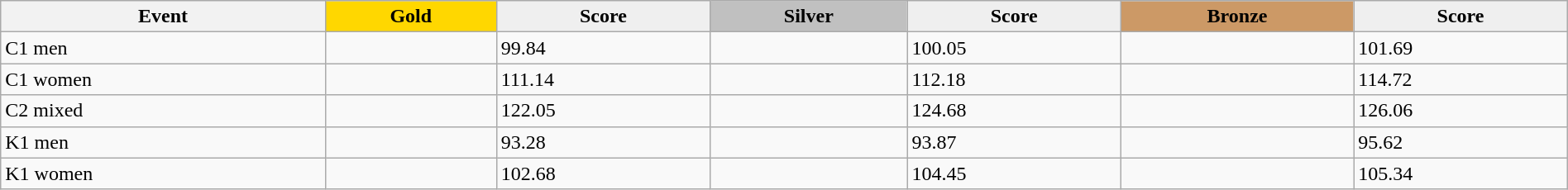<table class="wikitable" width=100%>
<tr>
<th>Event</th>
<td align=center bgcolor="gold"><strong>Gold</strong></td>
<td align=center bgcolor="EFEFEF"><strong>Score</strong></td>
<td align=center bgcolor="silver"><strong>Silver</strong></td>
<td align=center bgcolor="EFEFEF"><strong>Score</strong></td>
<td align=center bgcolor="CC9966"><strong>Bronze</strong></td>
<td align=center bgcolor="EFEFEF"><strong>Score</strong></td>
</tr>
<tr>
<td>C1 men</td>
<td></td>
<td>99.84</td>
<td></td>
<td>100.05</td>
<td></td>
<td>101.69</td>
</tr>
<tr>
<td>C1 women</td>
<td></td>
<td>111.14</td>
<td></td>
<td>112.18</td>
<td></td>
<td>114.72</td>
</tr>
<tr>
<td>C2 mixed</td>
<td></td>
<td>122.05</td>
<td></td>
<td>124.68</td>
<td></td>
<td>126.06</td>
</tr>
<tr>
<td>K1 men</td>
<td></td>
<td>93.28</td>
<td></td>
<td>93.87</td>
<td></td>
<td>95.62</td>
</tr>
<tr>
<td>K1 women</td>
<td></td>
<td>102.68</td>
<td></td>
<td>104.45</td>
<td></td>
<td>105.34</td>
</tr>
</table>
